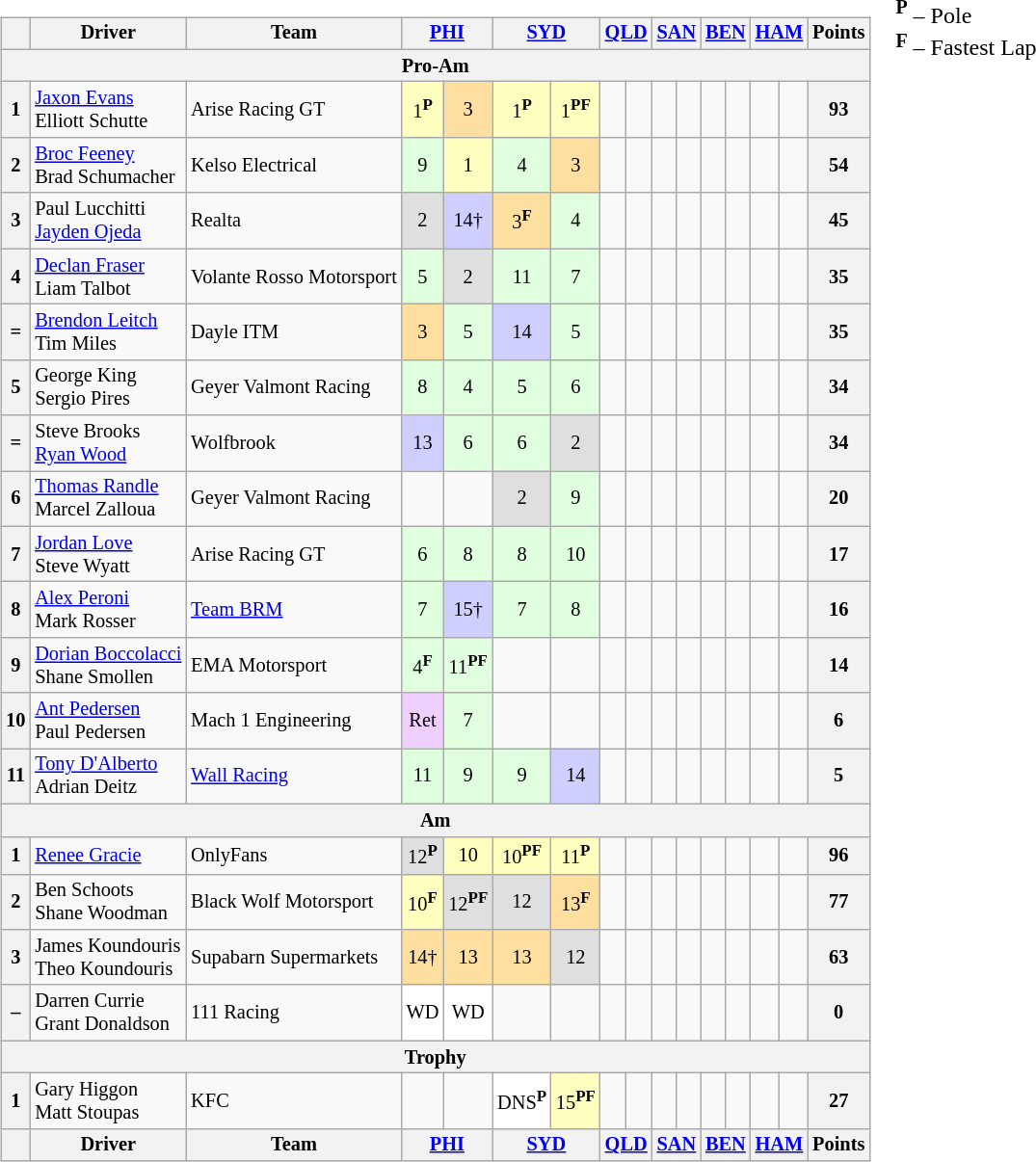<table>
<tr>
<td><br><table class="wikitable" style=font-size:85%;>
<tr>
<th></th>
<th>Driver</th>
<th>Team</th>
<th colspan="2"><a href='#'>PHI</a><br></th>
<th colspan="2"><a href='#'>SYD</a><br></th>
<th colspan="2"><a href='#'>QLD</a><br></th>
<th colspan="2"><a href='#'>SAN</a><br></th>
<th colspan="2"><a href='#'>BEN</a><br></th>
<th colspan="2"><a href='#'>HAM</a><br></th>
<th>Points</th>
</tr>
<tr>
<th colspan="16">Pro-Am</th>
</tr>
<tr>
<th>1</th>
<td> <a href='#'>Jaxon Evans</a><br> Elliott Schutte</td>
<td> Arise Racing GT</td>
<td align="center" style="background:#FFFFBF;">1<sup><strong>P</strong></sup></td>
<td align="center" style="background:#ffdf9f;">3</td>
<td align="center" style="background:#FFFFBF;">1<sup><strong>P</strong></sup></td>
<td align="center" style="background:#FFFFBF;">1<sup><strong>PF</strong></sup></td>
<td align="center" style="background:#;"></td>
<td align="center" style="background:#;"></td>
<td align="center" style="background:#;"></td>
<td align="center" style="background:#;"></td>
<td align="center" style="background:#;"></td>
<td align="center" style="background:#;"></td>
<td align="center" style="background:#;"></td>
<td align="center" style="background:#;"></td>
<th>93</th>
</tr>
<tr>
<th>2</th>
<td> <a href='#'>Broc Feeney</a><br> Brad Schumacher</td>
<td> Kelso Electrical</td>
<td align="center" style="background:#dFFFdF;">9</td>
<td align="center" style="background:#FFFFBF;">1</td>
<td align="center" style="background:#DFFFDF;">4</td>
<td align="center" style="background:#FFDF9F;">3</td>
<td align="center" style="background:#;"></td>
<td align="center" style="background:#;"></td>
<td align="center" style="background:#;"></td>
<td align="center" style="background:#;"></td>
<td align="center" style="background:#;"></td>
<td align="center" style="background:#;"></td>
<td align="center" style="background:#;"></td>
<td align="center" style="background:#;"></td>
<th>54</th>
</tr>
<tr>
<th>3</th>
<td> Paul Lucchitti<br> <a href='#'>Jayden Ojeda</a></td>
<td> Realta</td>
<td align="center" style="background:#dfdfdf;">2</td>
<td align="center" style="background:#cfcfff;">14†</td>
<td align="center" style="background:#FFDF9F;">3<sup><strong>F</strong></sup></td>
<td align="center" style="background:#DFFFDF;">4</td>
<td align="center" style="background:#;"></td>
<td align="center" style="background:#;"></td>
<td align="center" style="background:#;"></td>
<td align="center" style="background:#;"></td>
<td align="center" style="background:#;"></td>
<td align="center" style="background:#;"></td>
<td align="center" style="background:#;"></td>
<td align="center" style="background:#;"></td>
<th>45</th>
</tr>
<tr>
<th>4</th>
<td> <a href='#'>Declan Fraser</a><br> Liam Talbot</td>
<td> Volante Rosso Motorsport</td>
<td align="center" style="background:#dFFFdF;">5</td>
<td align="center" style="background:#dfdfdf;">2</td>
<td align="center" style="background:#DFFFDF;">11</td>
<td align="center" style="background:#DFFFDF;">7</td>
<td align="center" style="background:#;"></td>
<td align="center" style="background:#;"></td>
<td align="center" style="background:#;"></td>
<td align="center" style="background:#;"></td>
<td align="center" style="background:#;"></td>
<td align="center" style="background:#;"></td>
<td align="center" style="background:#;"></td>
<td align="center" style="background:#;"></td>
<th>35</th>
</tr>
<tr>
<th>=</th>
<td> <a href='#'>Brendon Leitch</a><br> Tim Miles</td>
<td> Dayle ITM</td>
<td align="center" style="background:#ffdf9f;">3</td>
<td align="center" style="background:#dFFFdF;">5</td>
<td align="center" style="background:#CFCFFF;">14</td>
<td align="center" style="background:#DFFFDF;">5</td>
<td align="center" style="background:#;"></td>
<td align="center" style="background:#;"></td>
<td align="center" style="background:#;"></td>
<td align="center" style="background:#;"></td>
<td align="center" style="background:#;"></td>
<td align="center" style="background:#;"></td>
<td align="center" style="background:#;"></td>
<td align="center" style="background:#;"></td>
<th>35</th>
</tr>
<tr>
<th>5</th>
<td> George King<br> Sergio Pires</td>
<td> Geyer Valmont Racing</td>
<td align="center" style="background:#dFFFdF;">8</td>
<td align="center" style="background:#dFFFdF;">4</td>
<td align="center" style="background:#DFFFDF;">5</td>
<td align="center" style="background:#DFFFDF;">6</td>
<td align="center" style="background:#;"></td>
<td align="center" style="background:#;"></td>
<td align="center" style="background:#;"></td>
<td align="center" style="background:#;"></td>
<td align="center" style="background:#;"></td>
<td align="center" style="background:#;"></td>
<td align="center" style="background:#;"></td>
<td align="center" style="background:#;"></td>
<th>34</th>
</tr>
<tr>
<th>=</th>
<td> Steve Brooks<br> <a href='#'>Ryan Wood</a></td>
<td> Wolfbrook</td>
<td align="center" style="background:#cfcfff;">13</td>
<td align="center" style="background:#dFFFdF;">6</td>
<td align="center" style="background:#DFFFDF;">6</td>
<td align="center" style="background:#DFDFDF;">2</td>
<td align="center" style="background:#;"></td>
<td align="center" style="background:#;"></td>
<td align="center" style="background:#;"></td>
<td align="center" style="background:#;"></td>
<td align="center" style="background:#;"></td>
<td align="center" style="background:#;"></td>
<td align="center" style="background:#;"></td>
<td align="center" style="background:#;"></td>
<th>34</th>
</tr>
<tr>
<th>6</th>
<td> <a href='#'>Thomas Randle</a><br> Marcel Zalloua</td>
<td> Geyer Valmont Racing</td>
<td></td>
<td></td>
<td align="center" style="background:#DFDFDF;">2</td>
<td align="center" style="background:#DFFFDF;">9</td>
<td align="center" style="background:#;"></td>
<td align="center" style="background:#;"></td>
<td align="center" style="background:#;"></td>
<td align="center" style="background:#;"></td>
<td align="center" style="background:#;"></td>
<td align="center" style="background:#;"></td>
<td align="center" style="background:#;"></td>
<td align="center" style="background:#;"></td>
<th>20</th>
</tr>
<tr>
<th>7</th>
<td> <a href='#'>Jordan Love</a><br> Steve Wyatt</td>
<td> Arise Racing GT</td>
<td align="center" style="background:#dFFFdF;">6</td>
<td align="center" style="background:#dFFFdF;">8</td>
<td align="center" style="background:#DFFFDF;">8</td>
<td align="center" style="background:#DFFFDF;">10</td>
<td align="center" style="background:#;"></td>
<td align="center" style="background:#;"></td>
<td align="center" style="background:#;"></td>
<td align="center" style="background:#;"></td>
<td align="center" style="background:#;"></td>
<td align="center" style="background:#;"></td>
<td align="center" style="background:#;"></td>
<td align="center" style="background:#;"></td>
<th>17</th>
</tr>
<tr>
<th>8</th>
<td> <a href='#'>Alex Peroni</a><br> Mark Rosser</td>
<td> <a href='#'>Team BRM</a></td>
<td align="center" style="background:#dFFFdF;">7</td>
<td align="center" style="background:#cfcfff;">15†</td>
<td align="center" style="background:#DFFFDF;">7</td>
<td align="center" style="background:#DFFFDF;">8</td>
<td align="center" style="background:#;"></td>
<td align="center" style="background:#;"></td>
<td align="center" style="background:#;"></td>
<td align="center" style="background:#;"></td>
<td align="center" style="background:#;"></td>
<td align="center" style="background:#;"></td>
<td align="center" style="background:#;"></td>
<td align="center" style="background:#;"></td>
<th>16</th>
</tr>
<tr>
<th>9</th>
<td> <a href='#'>Dorian Boccolacci</a><br> Shane Smollen</td>
<td> EMA Motorsport</td>
<td align="center" style="background:#dFFFdF;">4<sup><strong>F</strong></sup></td>
<td align="center" style="background:#dFFFdF;">11<sup><strong>PF</strong></sup></td>
<td align="center" style="background:#;"></td>
<td align="center" style="background:#;"></td>
<td align="center" style="background:#;"></td>
<td align="center" style="background:#;"></td>
<td align="center" style="background:#;"></td>
<td align="center" style="background:#;"></td>
<td align="center" style="background:#;"></td>
<td align="center" style="background:#;"></td>
<td align="center" style="background:#;"></td>
<td align="center" style="background:#;"></td>
<th>14</th>
</tr>
<tr>
<th>10</th>
<td> <a href='#'>Ant Pedersen</a><br> Paul Pedersen</td>
<td> Mach 1 Engineering</td>
<td align="center" style="background:#efcfff;">Ret</td>
<td align="center" style="background:#dFFFdF;">7</td>
<td align="center" style="background:#;"></td>
<td align="center" style="background:#;"></td>
<td align="center" style="background:#;"></td>
<td align="center" style="background:#;"></td>
<td align="center" style="background:#;"></td>
<td align="center" style="background:#;"></td>
<td align="center" style="background:#;"></td>
<td align="center" style="background:#;"></td>
<td align="center" style="background:#;"></td>
<td align="center" style="background:#;"></td>
<th>6</th>
</tr>
<tr>
<th>11</th>
<td> <a href='#'>Tony D'Alberto</a><br> Adrian Deitz</td>
<td> <a href='#'>Wall Racing</a></td>
<td align="center" style="background:#dFFFdF;">11</td>
<td align="center" style="background:#dFFFdF;">9</td>
<td align="center" style="background:#DFFFDF;">9</td>
<td align="center" style="background:#cfcfff;">14</td>
<td align="center" style="background:#;"></td>
<td align="center" style="background:#;"></td>
<td align="center" style="background:#;"></td>
<td align="center" style="background:#;"></td>
<td align="center" style="background:#;"></td>
<td align="center" style="background:#;"></td>
<td align="center" style="background:#;"></td>
<td align="center" style="background:#;"></td>
<th>5</th>
</tr>
<tr>
<th colspan="16">Am</th>
</tr>
<tr>
<th>1</th>
<td> <a href='#'>Renee Gracie</a></td>
<td> OnlyFans</td>
<td align="center" style="background:#dfdfdF;">12<sup><strong>P</strong></sup></td>
<td align="center" style="background:#FFFFBF;">10</td>
<td align="center" style="background:#FFFFBF;">10<sup><strong>PF</strong></sup></td>
<td align="center" style="background:#FFFFBF;">11<sup><strong>P</strong></sup></td>
<td align="center" style="background:#;"></td>
<td align="center" style="background:#;"></td>
<td align="center" style="background:#;"></td>
<td align="center" style="background:#;"></td>
<td align="center" style="background:#;"></td>
<td align="center" style="background:#;"></td>
<td align="center" style="background:#;"></td>
<td align="center" style="background:#;"></td>
<th>96</th>
</tr>
<tr>
<th>2</th>
<td> Ben Schoots<br> Shane Woodman</td>
<td> Black Wolf Motorsport</td>
<td align="center" style="background:#FFFFBF;">10<sup><strong>F</strong></sup></td>
<td align="center" style="background:#dfdfdF;">12<sup><strong>PF</strong></sup></td>
<td align="center" style="background:#DFDFDF;">12</td>
<td align="center" style="background:#FFDF9F;">13<sup><strong>F</strong></sup></td>
<td align="center" style="background:#;"></td>
<td align="center" style="background:#;"></td>
<td align="center" style="background:#;"></td>
<td align="center" style="background:#;"></td>
<td align="center" style="background:#;"></td>
<td align="center" style="background:#;"></td>
<td align="center" style="background:#;"></td>
<td align="center" style="background:#;"></td>
<th>77</th>
</tr>
<tr>
<th>3</th>
<td> James Koundouris<br> Theo Koundouris</td>
<td> Supabarn Supermarkets</td>
<td align="center" style="background:#ffdf9f;">14†</td>
<td align="center" style="background:#ffdf9f;">13</td>
<td align="center" style="background:#FFDF9F;">13</td>
<td align="center" style="background:#DFDFDF;">12</td>
<td align="center" style="background:#;"></td>
<td align="center" style="background:#;"></td>
<td align="center" style="background:#;"></td>
<td align="center" style="background:#;"></td>
<td align="center" style="background:#;"></td>
<td align="center" style="background:#;"></td>
<td align="center" style="background:#;"></td>
<td align="center" style="background:#;"></td>
<th>63</th>
</tr>
<tr>
<th>–</th>
<td> Darren Currie<br> Grant Donaldson</td>
<td> 111 Racing</td>
<td align="center" style="background:#ffffff;">WD</td>
<td align="center" style="background:#ffffff;">WD</td>
<td align="center" style="background:#;"></td>
<td align="center" style="background:#;"></td>
<td align="center" style="background:#;"></td>
<td align="center" style="background:#;"></td>
<td align="center" style="background:#;"></td>
<td align="center" style="background:#;"></td>
<td align="center" style="background:#;"></td>
<td align="center" style="background:#;"></td>
<td align="center" style="background:#;"></td>
<td align="center" style="background:#;"></td>
<th>0</th>
</tr>
<tr>
<th colspan="16">Trophy</th>
</tr>
<tr>
<th>1</th>
<td> Gary Higgon<br> Matt Stoupas</td>
<td> KFC</td>
<td></td>
<td></td>
<td align="center" style="background:#FFFFFF;">DNS<sup><strong>P</strong></sup></td>
<td align="center" style="background:#FFFFBF;">15<sup><strong>PF</strong></sup></td>
<td align="center" style="background:#;"></td>
<td align="center" style="background:#;"></td>
<td align="center" style="background:#;"></td>
<td align="center" style="background:#;"></td>
<td align="center" style="background:#;"></td>
<td align="center" style="background:#;"></td>
<td align="center" style="background:#;"></td>
<td align="center" style="background:#;"></td>
<th>27</th>
</tr>
<tr valign="top">
<th valign=middle></th>
<th valign=middle>Driver</th>
<th valign=middle>Team</th>
<th colspan="2"><a href='#'>PHI</a><br></th>
<th colspan="2"><a href='#'>SYD</a><br></th>
<th colspan="2"><a href='#'>QLD</a><br></th>
<th colspan="2"><a href='#'>SAN</a><br></th>
<th colspan="2"><a href='#'>BEN</a><br></th>
<th colspan="2"><a href='#'>HAM</a><br></th>
<th valign=middle>Points</th>
</tr>
</table>
</td>
<td valign="top"><br>
<span><strong><sup>P</sup></strong> – Pole<br>
<strong><sup>F</sup></strong> – Fastest Lap</span></td>
</tr>
</table>
